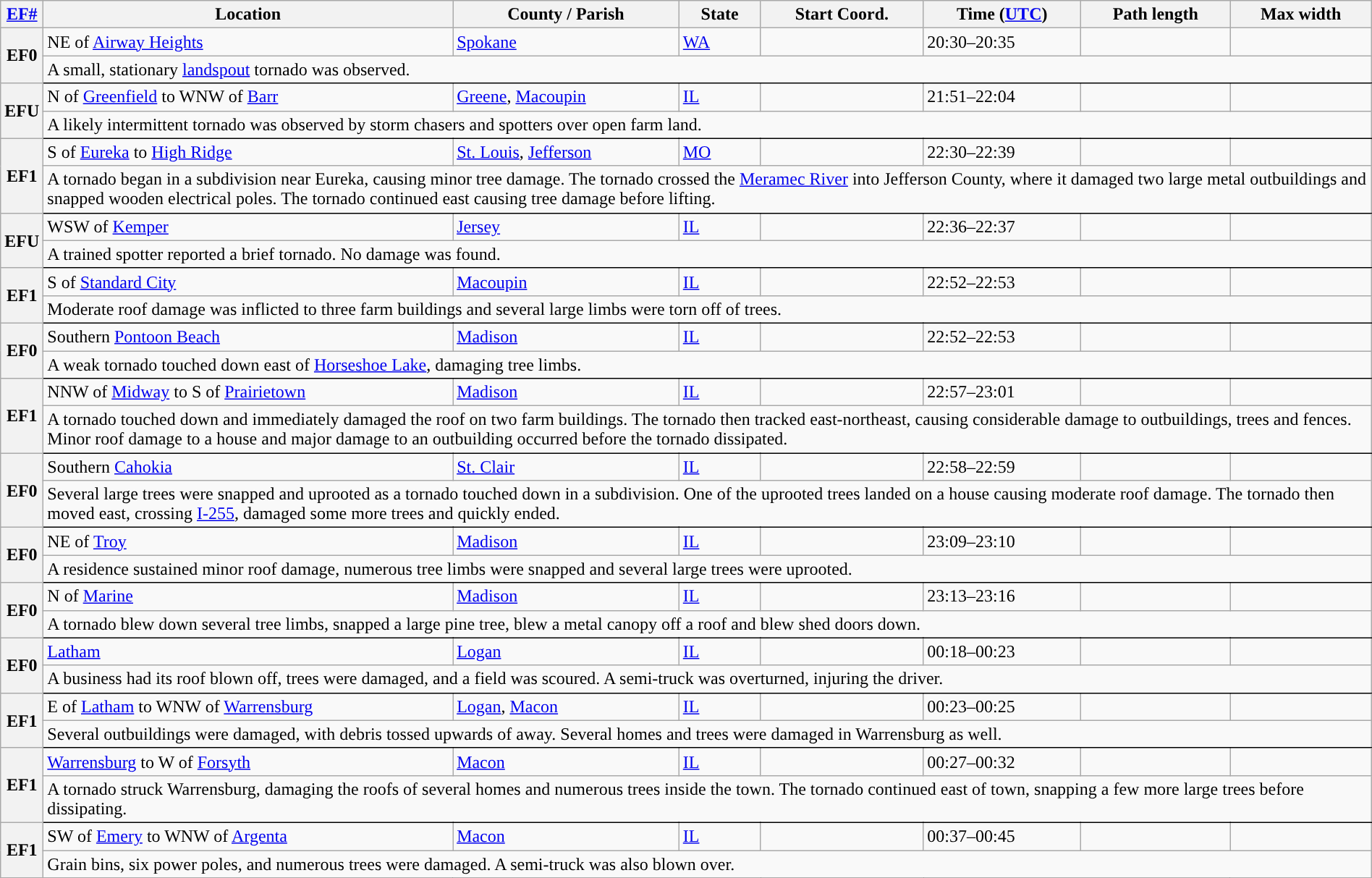<table class="wikitable sortable" style="width:100%;">
<tr>
<th scope="col" width="2%" align="center"><a href='#'>EF#</a></th>
<th scope="col" align="center" class="unsortable">Location</th>
<th scope="col" align="center" class="unsortable">County / Parish</th>
<th scope="col" align="center">State</th>
<th scope="col" align="center">Start Coord.</th>
<th scope="col" align="center">Time (<a href='#'>UTC</a>)</th>
<th scope="col" align="center">Path length</th>
<th scope="col" align="center">Max width</th>
</tr>
<tr>
<th scope="row" rowspan="2" style="background-color:#">EF0</th>
<td>NE of <a href='#'>Airway Heights</a></td>
<td><a href='#'>Spokane</a></td>
<td><a href='#'>WA</a></td>
<td></td>
<td>20:30–20:35</td>
<td></td>
<td></td>
</tr>
<tr class="expand-child">
<td colspan="8" style=" border-bottom: 1px solid black;">A small, stationary <a href='#'>landspout</a> tornado was observed.</td>
</tr>
<tr>
<th scope="row" rowspan="2" style="background-color:#">EFU</th>
<td>N of <a href='#'>Greenfield</a> to WNW of <a href='#'>Barr</a></td>
<td><a href='#'>Greene</a>, <a href='#'>Macoupin</a></td>
<td><a href='#'>IL</a></td>
<td></td>
<td>21:51–22:04</td>
<td></td>
<td></td>
</tr>
<tr class="expand-child">
<td colspan="8" style=" border-bottom: 1px solid black;">A likely intermittent tornado was observed by storm chasers and spotters over open farm land.</td>
</tr>
<tr>
<th scope="row" rowspan="2" style="background-color:#">EF1</th>
<td>S of <a href='#'>Eureka</a> to <a href='#'>High Ridge</a></td>
<td><a href='#'>St. Louis</a>, <a href='#'>Jefferson</a></td>
<td><a href='#'>MO</a></td>
<td></td>
<td>22:30–22:39</td>
<td></td>
<td></td>
</tr>
<tr class="expand-child">
<td colspan="8" style=" border-bottom: 1px solid black;">A tornado began in a subdivision near Eureka, causing minor tree damage. The tornado crossed the <a href='#'>Meramec River</a> into Jefferson County, where it damaged two large metal outbuildings and snapped wooden electrical poles. The tornado continued east causing tree damage before lifting.</td>
</tr>
<tr>
<th scope="row" rowspan="2" style="background-color:#">EFU</th>
<td>WSW of <a href='#'>Kemper</a></td>
<td><a href='#'>Jersey</a></td>
<td><a href='#'>IL</a></td>
<td></td>
<td>22:36–22:37</td>
<td></td>
<td></td>
</tr>
<tr class="expand-child">
<td colspan="8" style=" border-bottom: 1px solid black;">A trained spotter reported a brief tornado. No damage was found.</td>
</tr>
<tr>
<th scope="row" rowspan="2" style="background-color:#">EF1</th>
<td>S of <a href='#'>Standard City</a></td>
<td><a href='#'>Macoupin</a></td>
<td><a href='#'>IL</a></td>
<td></td>
<td>22:52–22:53</td>
<td></td>
<td></td>
</tr>
<tr class="expand-child">
<td colspan="8" style=" border-bottom: 1px solid black;">Moderate roof damage was inflicted to three farm buildings and several large limbs were torn off of trees.</td>
</tr>
<tr>
<th scope="row" rowspan="2" style="background-color:#">EF0</th>
<td>Southern <a href='#'>Pontoon Beach</a></td>
<td><a href='#'>Madison</a></td>
<td><a href='#'>IL</a></td>
<td></td>
<td>22:52–22:53</td>
<td></td>
<td></td>
</tr>
<tr class="expand-child">
<td colspan="8" style=" border-bottom: 1px solid black;">A weak tornado touched down east of <a href='#'>Horseshoe Lake</a>, damaging tree limbs.</td>
</tr>
<tr>
<th scope="row" rowspan="2" style="background-color:#">EF1</th>
<td>NNW of <a href='#'>Midway</a> to S of <a href='#'>Prairietown</a></td>
<td><a href='#'>Madison</a></td>
<td><a href='#'>IL</a></td>
<td></td>
<td>22:57–23:01</td>
<td></td>
<td></td>
</tr>
<tr class="expand-child">
<td colspan="8" style=" border-bottom: 1px solid black;">A tornado touched down and immediately damaged the roof on two farm buildings. The tornado then tracked east-northeast, causing considerable damage to outbuildings, trees and fences. Minor roof damage to a house and major damage to an outbuilding occurred before the tornado dissipated.</td>
</tr>
<tr>
<th scope="row" rowspan="2" style="background-color:#">EF0</th>
<td>Southern <a href='#'>Cahokia</a></td>
<td><a href='#'>St. Clair</a></td>
<td><a href='#'>IL</a></td>
<td></td>
<td>22:58–22:59</td>
<td></td>
<td></td>
</tr>
<tr class="expand-child">
<td colspan="8" style=" border-bottom: 1px solid black;">Several large trees were snapped and uprooted as a tornado touched down in a subdivision. One of the uprooted trees landed on a house causing moderate roof damage. The tornado then moved east, crossing <a href='#'>I-255</a>, damaged some more trees and quickly ended.</td>
</tr>
<tr>
<th scope="row" rowspan="2" style="background-color:#">EF0</th>
<td>NE of <a href='#'>Troy</a></td>
<td><a href='#'>Madison</a></td>
<td><a href='#'>IL</a></td>
<td></td>
<td>23:09–23:10</td>
<td></td>
<td></td>
</tr>
<tr class="expand-child">
<td colspan="8" style=" border-bottom: 1px solid black;">A residence sustained minor roof damage, numerous tree limbs were snapped and several large trees were uprooted.</td>
</tr>
<tr>
<th scope="row" rowspan="2" style="background-color:#">EF0</th>
<td>N of <a href='#'>Marine</a></td>
<td><a href='#'>Madison</a></td>
<td><a href='#'>IL</a></td>
<td></td>
<td>23:13–23:16</td>
<td></td>
<td></td>
</tr>
<tr class="expand-child">
<td colspan="8" style=" border-bottom: 1px solid black;">A tornado blew down several tree limbs, snapped a large pine tree, blew a metal canopy off a roof and blew shed doors down.</td>
</tr>
<tr>
<th scope="row" rowspan="2" style="background-color:#">EF0</th>
<td><a href='#'>Latham</a></td>
<td><a href='#'>Logan</a></td>
<td><a href='#'>IL</a></td>
<td></td>
<td>00:18–00:23</td>
<td></td>
<td></td>
</tr>
<tr class="expand-child">
<td colspan="8" style=" border-bottom: 1px solid black;">A business had its roof blown off, trees were damaged, and a field was scoured. A semi-truck was overturned, injuring the driver.</td>
</tr>
<tr>
<th scope="row" rowspan="2" style="background-color:#">EF1</th>
<td>E of <a href='#'>Latham</a> to WNW of <a href='#'>Warrensburg</a></td>
<td><a href='#'>Logan</a>, <a href='#'>Macon</a></td>
<td><a href='#'>IL</a></td>
<td></td>
<td>00:23–00:25</td>
<td></td>
<td></td>
</tr>
<tr class="expand-child">
<td colspan="8" style=" border-bottom: 1px solid black;">Several outbuildings were damaged, with debris tossed upwards of  away. Several homes and trees were damaged in Warrensburg as well.</td>
</tr>
<tr>
<th scope="row" rowspan="2" style="background-color:#">EF1</th>
<td><a href='#'>Warrensburg</a> to W of <a href='#'>Forsyth</a></td>
<td><a href='#'>Macon</a></td>
<td><a href='#'>IL</a></td>
<td></td>
<td>00:27–00:32</td>
<td></td>
<td></td>
</tr>
<tr class="expand-child">
<td colspan="8" style=" border-bottom: 1px solid black;">A tornado struck Warrensburg, damaging the roofs of several homes and numerous trees inside the town. The tornado continued east of town, snapping a few more large trees before dissipating.</td>
</tr>
<tr>
<th scope="row" rowspan="2" style="background-color:#">EF1</th>
<td>SW of <a href='#'>Emery</a> to WNW of <a href='#'>Argenta</a></td>
<td><a href='#'>Macon</a></td>
<td><a href='#'>IL</a></td>
<td></td>
<td>00:37–00:45</td>
<td></td>
<td></td>
</tr>
<tr class="expand-child">
<td colspan="8" style=" border-bottom: 1px solid black;">Grain bins, six power poles, and numerous trees were damaged. A semi-truck was also blown over.</td>
</tr>
<tr>
</tr>
</table>
